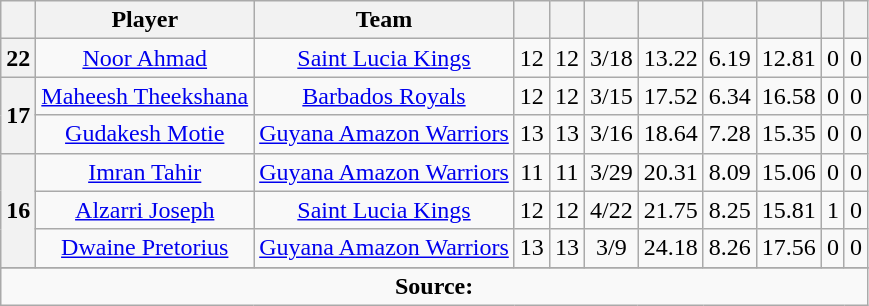<table class="wikitable sortable"  style="text-align: center;">
<tr>
<th></th>
<th class="unsortable">Player</th>
<th>Team</th>
<th></th>
<th></th>
<th></th>
<th></th>
<th></th>
<th></th>
<th></th>
<th></th>
</tr>
<tr>
<th>22</th>
<td><a href='#'>Noor Ahmad</a></td>
<td><a href='#'>Saint Lucia Kings</a></td>
<td>12</td>
<td>12</td>
<td>3/18</td>
<td>13.22</td>
<td>6.19</td>
<td>12.81</td>
<td>0</td>
<td>0</td>
</tr>
<tr>
<th rowspan="2">17</th>
<td><a href='#'>Maheesh Theekshana</a></td>
<td><a href='#'>Barbados Royals</a></td>
<td>12</td>
<td>12</td>
<td>3/15</td>
<td>17.52</td>
<td>6.34</td>
<td>16.58</td>
<td>0</td>
<td>0</td>
</tr>
<tr>
<td><a href='#'>Gudakesh Motie</a></td>
<td><a href='#'>Guyana Amazon Warriors</a></td>
<td>13</td>
<td>13</td>
<td>3/16</td>
<td>18.64</td>
<td>7.28</td>
<td>15.35</td>
<td>0</td>
<td>0</td>
</tr>
<tr>
<th rowspan="3">16</th>
<td><a href='#'>Imran Tahir</a></td>
<td><a href='#'>Guyana Amazon Warriors</a></td>
<td>11</td>
<td>11</td>
<td>3/29</td>
<td>20.31</td>
<td>8.09</td>
<td>15.06</td>
<td>0</td>
<td>0</td>
</tr>
<tr>
<td><a href='#'>Alzarri Joseph</a></td>
<td><a href='#'>Saint Lucia Kings</a></td>
<td>12</td>
<td>12</td>
<td>4/22</td>
<td>21.75</td>
<td>8.25</td>
<td>15.81</td>
<td>1</td>
<td>0</td>
</tr>
<tr>
<td><a href='#'>Dwaine Pretorius</a></td>
<td><a href='#'>Guyana Amazon Warriors</a></td>
<td>13</td>
<td>13</td>
<td>3/9</td>
<td>24.18</td>
<td>8.26</td>
<td>17.56</td>
<td>0</td>
<td>0</td>
</tr>
<tr>
</tr>
<tr class=sortbottom>
<td colspan=15><strong>Source:</strong> </td>
</tr>
</table>
